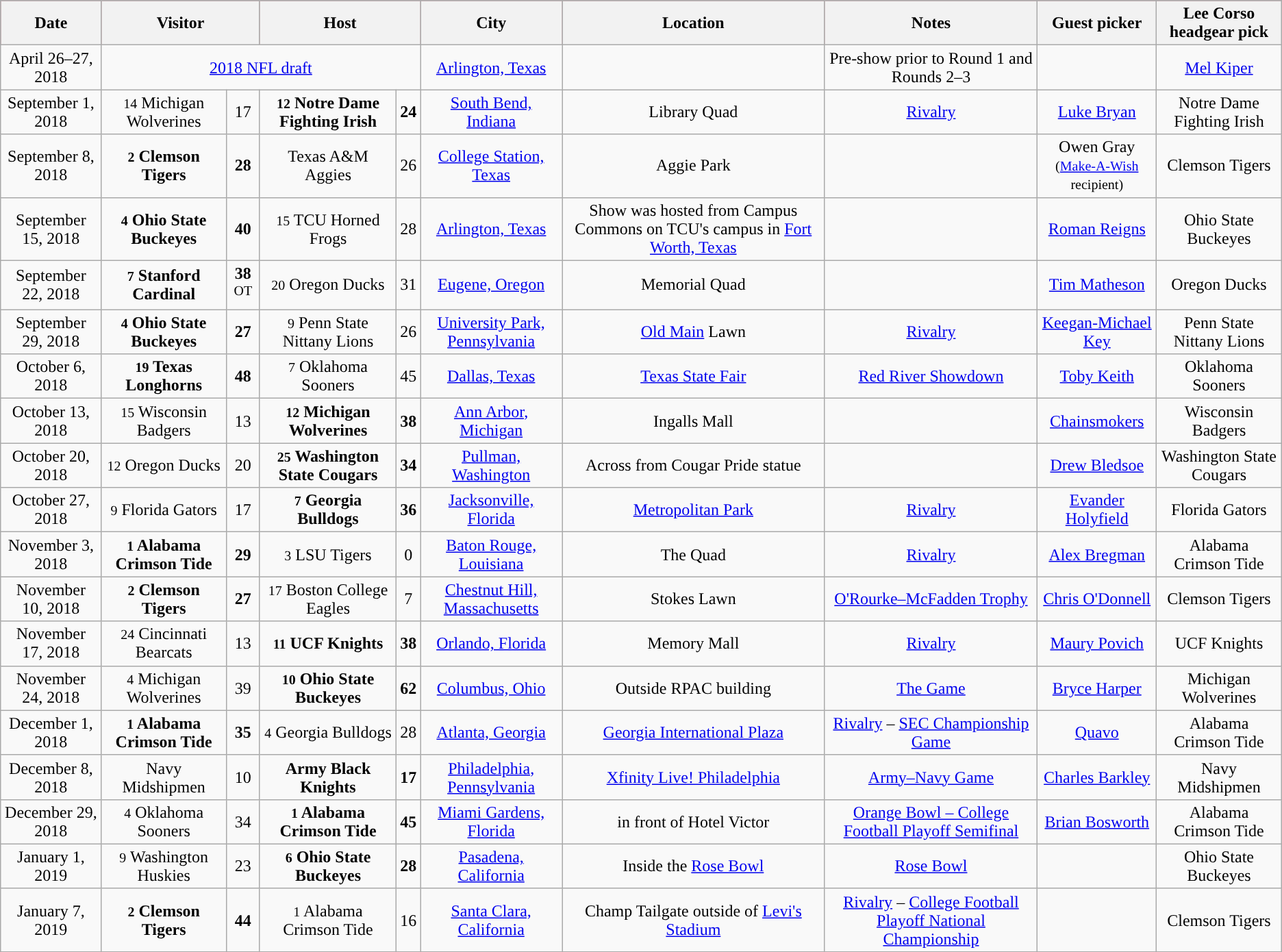<table class="wikitable" style="text-align:center">
<tr style="background:#A32638;"|>
<th>Date</th>
<th colspan=2>Visitor</th>
<th colspan=2>Host</th>
<th>City</th>
<th>Location</th>
<th>Notes</th>
<th>Guest picker</th>
<th>Lee Corso headgear pick</th>
</tr>
<tr>
<td>April 26–27, 2018</td>
<td colspan="4"><a href='#'>2018 NFL draft</a></td>
<td><a href='#'>Arlington, Texas</a></td>
<td></td>
<td>Pre-show prior to Round 1 and Rounds 2–3</td>
<td></td>
<td><a href='#'>Mel Kiper</a></td>
</tr>
<tr>
<td>September 1, 2018</td>
<td><small>14</small> Michigan Wolverines</td>
<td>17</td>
<td><strong><small>12</small> Notre Dame Fighting Irish</strong></td>
<td><strong>24</strong></td>
<td><a href='#'>South Bend, Indiana</a></td>
<td>Library Quad</td>
<td><a href='#'>Rivalry</a></td>
<td><a href='#'>Luke Bryan</a></td>
<td>Notre Dame Fighting Irish</td>
</tr>
<tr>
<td>September 8, 2018</td>
<td><strong><small>2</small> Clemson Tigers</strong></td>
<td><strong>28</strong></td>
<td>Texas A&M Aggies</td>
<td>26</td>
<td><a href='#'>College Station, Texas</a></td>
<td>Aggie Park</td>
<td></td>
<td>Owen Gray<br><small>(<a href='#'>Make-A-Wish</a> recipient)</small></td>
<td>Clemson Tigers</td>
</tr>
<tr>
<td>September 15, 2018</td>
<td><strong><small>4</small> Ohio State Buckeyes</strong></td>
<td><strong>40</strong></td>
<td><small>15</small> TCU Horned Frogs</td>
<td>28</td>
<td><a href='#'>Arlington, Texas</a></td>
<td>Show was hosted from Campus Commons on TCU's campus in <a href='#'>Fort Worth, Texas</a></td>
<td></td>
<td><a href='#'>Roman Reigns</a></td>
<td>Ohio State Buckeyes</td>
</tr>
<tr>
<td>September 22, 2018</td>
<td><strong><small>7</small> Stanford Cardinal</strong></td>
<td><strong>38</strong> <sup>OT</sup></td>
<td><small>20</small> Oregon Ducks</td>
<td>31</td>
<td><a href='#'>Eugene, Oregon</a></td>
<td>Memorial Quad</td>
<td></td>
<td><a href='#'>Tim Matheson</a></td>
<td>Oregon Ducks</td>
</tr>
<tr>
<td>September 29, 2018</td>
<td><strong><small>4</small> Ohio State Buckeyes</strong></td>
<td><strong>27</strong></td>
<td><small>9</small> Penn State Nittany Lions</td>
<td>26</td>
<td><a href='#'>University Park, Pennsylvania</a></td>
<td><a href='#'>Old Main</a> Lawn</td>
<td><a href='#'>Rivalry</a></td>
<td><a href='#'>Keegan-Michael Key</a></td>
<td>Penn State Nittany Lions</td>
</tr>
<tr>
<td>October 6, 2018</td>
<td><strong><small>19</small> Texas Longhorns</strong></td>
<td><strong>48</strong></td>
<td><small>7</small> Oklahoma Sooners</td>
<td>45</td>
<td><a href='#'>Dallas, Texas</a></td>
<td><a href='#'>Texas State Fair</a></td>
<td><a href='#'>Red River Showdown</a></td>
<td><a href='#'>Toby Keith</a></td>
<td>Oklahoma Sooners</td>
</tr>
<tr>
<td>October 13, 2018</td>
<td><small>15</small> Wisconsin Badgers</td>
<td>13</td>
<td><strong><small>12</small> Michigan Wolverines</strong></td>
<td><strong>38</strong></td>
<td><a href='#'>Ann Arbor, Michigan</a></td>
<td>Ingalls Mall</td>
<td></td>
<td><a href='#'>Chainsmokers</a></td>
<td>Wisconsin Badgers</td>
</tr>
<tr>
<td>October 20, 2018</td>
<td><small>12</small> Oregon Ducks</td>
<td>20</td>
<td><strong><small>25</small> Washington State Cougars</strong></td>
<td><strong>34</strong></td>
<td><a href='#'>Pullman, Washington</a></td>
<td>Across from Cougar Pride statue</td>
<td></td>
<td><a href='#'>Drew Bledsoe</a></td>
<td>Washington State Cougars</td>
</tr>
<tr>
<td>October 27, 2018</td>
<td><small>9</small> Florida Gators</td>
<td>17</td>
<td><strong><small>7</small> Georgia Bulldogs</strong></td>
<td><strong>36</strong></td>
<td><a href='#'>Jacksonville, Florida</a></td>
<td><a href='#'>Metropolitan Park</a></td>
<td><a href='#'>Rivalry</a></td>
<td><a href='#'>Evander Holyfield</a></td>
<td>Florida Gators</td>
</tr>
<tr>
<td>November 3, 2018</td>
<td><strong><small>1</small> Alabama Crimson Tide</strong></td>
<td><strong>29</strong></td>
<td><small>3</small> LSU Tigers</td>
<td>0</td>
<td><a href='#'>Baton Rouge, Louisiana</a></td>
<td>The Quad</td>
<td><a href='#'>Rivalry</a></td>
<td><a href='#'>Alex Bregman</a></td>
<td>Alabama Crimson Tide</td>
</tr>
<tr>
<td>November 10, 2018</td>
<td><strong><small>2</small> Clemson Tigers</strong></td>
<td><strong>27</strong></td>
<td><small>17</small> Boston College Eagles</td>
<td>7</td>
<td><a href='#'>Chestnut Hill, Massachusetts</a></td>
<td>Stokes Lawn</td>
<td><a href='#'>O'Rourke–McFadden Trophy</a></td>
<td><a href='#'>Chris O'Donnell</a></td>
<td>Clemson Tigers</td>
</tr>
<tr>
<td>November 17, 2018</td>
<td><small>24</small> Cincinnati Bearcats</td>
<td>13</td>
<td><strong><small>11</small> UCF Knights</strong></td>
<td><strong>38</strong></td>
<td><a href='#'>Orlando, Florida</a></td>
<td>Memory Mall</td>
<td><a href='#'>Rivalry</a></td>
<td><a href='#'>Maury Povich</a></td>
<td>UCF Knights</td>
</tr>
<tr>
<td>November 24, 2018</td>
<td><small>4</small> Michigan Wolverines</td>
<td>39</td>
<td><strong><small>10</small> Ohio State Buckeyes</strong></td>
<td><strong>62</strong></td>
<td><a href='#'>Columbus, Ohio</a></td>
<td>Outside RPAC building</td>
<td><a href='#'>The Game</a></td>
<td><a href='#'>Bryce Harper</a></td>
<td>Michigan Wolverines</td>
</tr>
<tr>
<td>December 1, 2018</td>
<td><strong><small>1</small> Alabama Crimson Tide</strong></td>
<td><strong>35</strong></td>
<td><small>4</small> Georgia Bulldogs</td>
<td>28</td>
<td><a href='#'>Atlanta, Georgia</a></td>
<td><a href='#'>Georgia International Plaza</a></td>
<td><a href='#'>Rivalry</a> – <a href='#'>SEC Championship Game</a></td>
<td><a href='#'>Quavo</a></td>
<td>Alabama Crimson Tide</td>
</tr>
<tr>
<td>December 8, 2018</td>
<td>Navy Midshipmen</td>
<td>10</td>
<td><strong>Army Black Knights</strong></td>
<td><strong>17</strong></td>
<td><a href='#'>Philadelphia, Pennsylvania</a></td>
<td><a href='#'>Xfinity Live! Philadelphia</a></td>
<td><a href='#'>Army–Navy Game</a></td>
<td><a href='#'>Charles Barkley</a></td>
<td>Navy Midshipmen</td>
</tr>
<tr>
<td>December 29, 2018</td>
<td><small>4</small> Oklahoma Sooners</td>
<td>34</td>
<td><strong><small>1</small> Alabama Crimson Tide</strong></td>
<td><strong>45</strong></td>
<td><a href='#'>Miami Gardens, Florida</a></td>
<td>in front of Hotel Victor</td>
<td><a href='#'>Orange Bowl – College Football Playoff Semifinal</a></td>
<td><a href='#'>Brian Bosworth</a></td>
<td>Alabama Crimson Tide</td>
</tr>
<tr>
<td>January 1, 2019</td>
<td><small>9</small> Washington Huskies</td>
<td>23</td>
<td><strong><small>6</small> Ohio State Buckeyes</strong></td>
<td><strong>28</strong></td>
<td><a href='#'>Pasadena, California</a></td>
<td>Inside the <a href='#'>Rose Bowl</a></td>
<td><a href='#'>Rose Bowl</a></td>
<td></td>
<td>Ohio State Buckeyes</td>
</tr>
<tr>
<td>January 7, 2019</td>
<td><strong><small>2</small> Clemson Tigers</strong></td>
<td><strong>44</strong></td>
<td><small>1</small> Alabama Crimson Tide</td>
<td>16</td>
<td><a href='#'>Santa Clara, California</a></td>
<td>Champ Tailgate outside of <a href='#'>Levi's Stadium</a></td>
<td><a href='#'>Rivalry</a> – <a href='#'>College Football Playoff National Championship</a></td>
<td></td>
<td>Clemson Tigers</td>
</tr>
<tr>
</tr>
</table>
